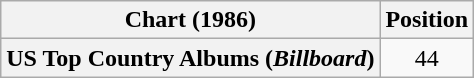<table class="wikitable plainrowheaders" style="text-align:center">
<tr>
<th scope="col">Chart (1986)</th>
<th scope="col">Position</th>
</tr>
<tr>
<th scope="row">US Top Country Albums (<em>Billboard</em>)</th>
<td>44</td>
</tr>
</table>
